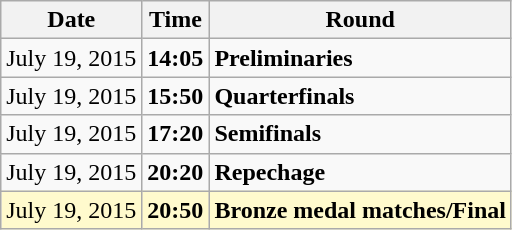<table class="wikitable">
<tr>
<th>Date</th>
<th>Time</th>
<th>Round</th>
</tr>
<tr>
<td>July 19, 2015</td>
<td><strong>14:05</strong></td>
<td><strong>Preliminaries</strong></td>
</tr>
<tr>
<td>July 19, 2015</td>
<td><strong>15:50</strong></td>
<td><strong>Quarterfinals</strong></td>
</tr>
<tr>
<td>July 19, 2015</td>
<td><strong>17:20</strong></td>
<td><strong>Semifinals</strong></td>
</tr>
<tr>
<td>July 19, 2015</td>
<td><strong>20:20</strong></td>
<td><strong>Repechage</strong></td>
</tr>
<tr style=background:lemonchiffon>
<td>July 19, 2015</td>
<td><strong>20:50</strong></td>
<td><strong>Bronze medal matches/Final</strong></td>
</tr>
</table>
